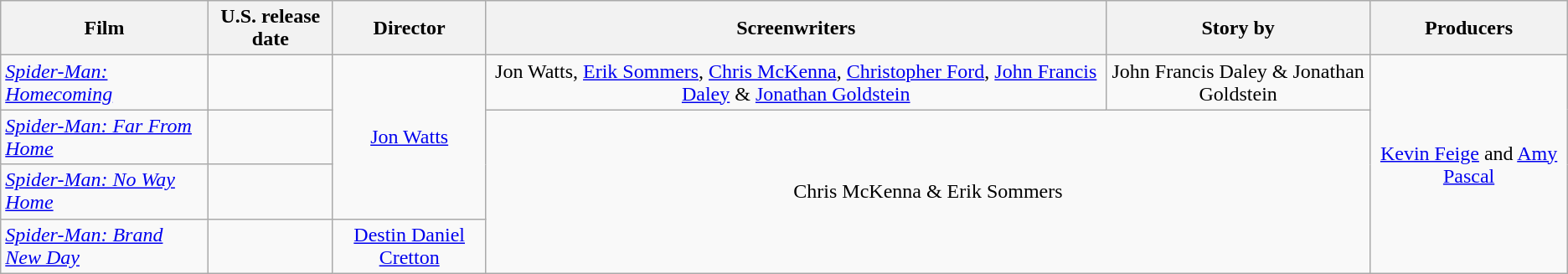<table class="wikitable plainrowheaders" style="text-align:center;">
<tr>
<th>Film</th>
<th>U.S. release date</th>
<th>Director</th>
<th>Screenwriters</th>
<th>Story by</th>
<th>Producers</th>
</tr>
<tr>
<td style="text-align:left"><em><a href='#'>Spider-Man: Homecoming</a></em></td>
<td style="text-align:left"></td>
<td rowspan="3"><a href='#'>Jon Watts</a></td>
<td>Jon Watts, <a href='#'>Erik Sommers</a>, <a href='#'>Chris McKenna</a>, <a href='#'>Christopher Ford</a>, <a href='#'>John Francis Daley</a> & <a href='#'>Jonathan Goldstein</a></td>
<td>John Francis Daley & Jonathan Goldstein</td>
<td rowspan="4"><a href='#'>Kevin Feige</a> and <a href='#'>Amy Pascal</a></td>
</tr>
<tr>
<td style="text-align:left"><em><a href='#'>Spider-Man: Far From Home</a></em></td>
<td style="text-align:left"></td>
<td colspan="2" rowspan="3">Chris McKenna & Erik Sommers</td>
</tr>
<tr>
<td style="text-align:left"><em><a href='#'>Spider-Man: No Way Home</a></em></td>
<td style="text-align:left"></td>
</tr>
<tr>
<td style="text-align:left"><em><a href='#'>Spider-Man: Brand New Day</a></em></td>
<td style="text-align:left"></td>
<td><a href='#'>Destin Daniel Cretton</a></td>
</tr>
</table>
